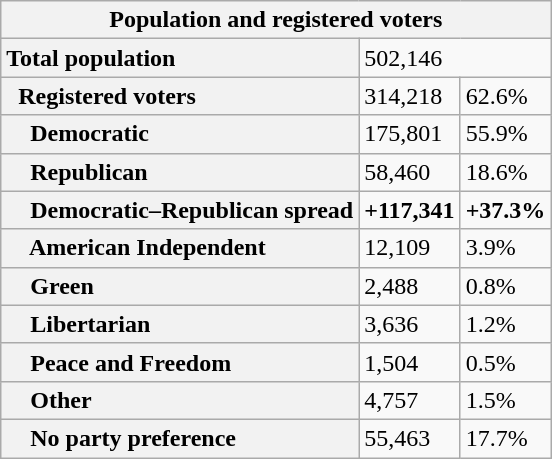<table class="wikitable collapsible collapsed">
<tr>
<th colspan="3">Population and registered voters</th>
</tr>
<tr>
<th scope="row" style="text-align: left;">Total population</th>
<td colspan="2">502,146</td>
</tr>
<tr>
<th scope="row" style="text-align: left;">  Registered voters</th>
<td>314,218</td>
<td>62.6%</td>
</tr>
<tr>
<th scope="row" style="text-align: left;">    Democratic</th>
<td>175,801</td>
<td>55.9%</td>
</tr>
<tr>
<th scope="row" style="text-align: left;">    Republican</th>
<td>58,460</td>
<td>18.6%</td>
</tr>
<tr>
<th scope="row" style="text-align: left;">    Democratic–Republican spread</th>
<td><span><strong>+117,341</strong></span></td>
<td><span><strong>+37.3%</strong></span></td>
</tr>
<tr>
<th scope="row" style="text-align: left;">    American Independent</th>
<td>12,109</td>
<td>3.9%</td>
</tr>
<tr>
<th scope="row" style="text-align: left;">    Green</th>
<td>2,488</td>
<td>0.8%</td>
</tr>
<tr>
<th scope="row" style="text-align: left;">    Libertarian</th>
<td>3,636</td>
<td>1.2%</td>
</tr>
<tr>
<th scope="row" style="text-align: left;">    Peace and Freedom</th>
<td>1,504</td>
<td>0.5%</td>
</tr>
<tr>
<th scope="row" style="text-align: left;">    Other</th>
<td>4,757</td>
<td>1.5%</td>
</tr>
<tr>
<th scope="row" style="text-align: left;">    No party preference</th>
<td>55,463</td>
<td>17.7%</td>
</tr>
</table>
